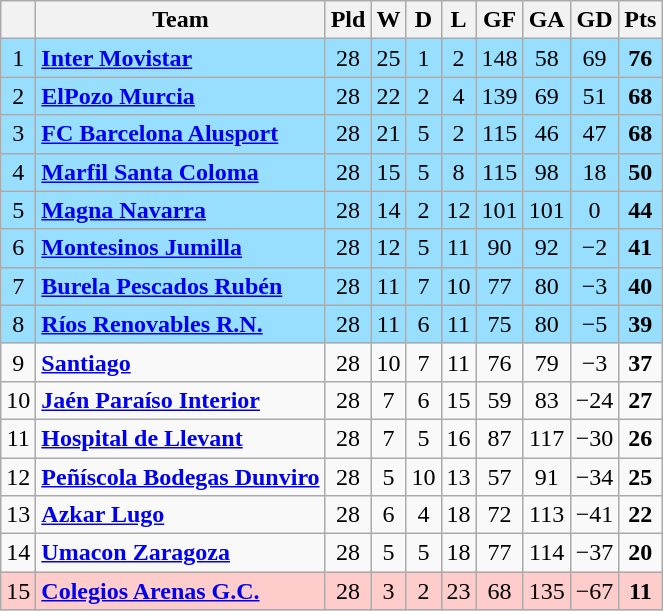<table class="wikitable sortable" style="text-align: center;">
<tr>
<th align=center></th>
<th align=center>Team</th>
<th align=center>Pld</th>
<th align=center>W</th>
<th align=center>D</th>
<th align=center>L</th>
<th align=center>GF</th>
<th align=center>GA</th>
<th align=center>GD</th>
<th align=center>Pts</th>
</tr>
<tr style="background:#97DEFF;">
<td>1</td>
<td align=left><strong><a href='#'>Inter Movistar</a></strong></td>
<td>28</td>
<td>25</td>
<td>1</td>
<td>2</td>
<td>148</td>
<td>58</td>
<td>69</td>
<td><strong>76</strong></td>
</tr>
<tr ! style="background:#97DEFF;">
<td>2</td>
<td align=left><strong><a href='#'>ElPozo Murcia</a></strong></td>
<td>28</td>
<td>22</td>
<td>2</td>
<td>4</td>
<td>139</td>
<td>69</td>
<td>51</td>
<td><strong>68</strong></td>
</tr>
<tr ! style="background:#97DEFF;">
<td>3</td>
<td align=left><strong><a href='#'>FC Barcelona Alusport</a></strong></td>
<td>28</td>
<td>21</td>
<td>5</td>
<td>2</td>
<td>115</td>
<td>46</td>
<td>47</td>
<td><strong>68</strong></td>
</tr>
<tr ! style="background:#97DEFF;">
<td>4</td>
<td align=left><strong><a href='#'>Marfil Santa Coloma</a></strong></td>
<td>28</td>
<td>15</td>
<td>5</td>
<td>8</td>
<td>115</td>
<td>98</td>
<td>18</td>
<td><strong>50</strong></td>
</tr>
<tr ! style="background:#97DEFF;">
<td>5</td>
<td align=left><strong><a href='#'>Magna Navarra</a></strong></td>
<td>28</td>
<td>14</td>
<td>2</td>
<td>12</td>
<td>101</td>
<td>101</td>
<td>0</td>
<td><strong>44</strong></td>
</tr>
<tr ! style="background:#97DEFF;">
<td>6</td>
<td align=left><strong><a href='#'>Montesinos Jumilla</a></strong></td>
<td>28</td>
<td>12</td>
<td>5</td>
<td>11</td>
<td>90</td>
<td>92</td>
<td>−2</td>
<td><strong>41</strong></td>
</tr>
<tr ! style="background:#97DEFF;">
<td>7</td>
<td align=left><strong><a href='#'>Burela Pescados Rubén</a></strong></td>
<td>28</td>
<td>11</td>
<td>7</td>
<td>10</td>
<td>77</td>
<td>80</td>
<td>−3</td>
<td><strong>40</strong></td>
</tr>
<tr ! style="background:#97DEFF;">
<td>8</td>
<td align=left><strong><a href='#'>Ríos Renovables R.N.</a></strong></td>
<td>28</td>
<td>11</td>
<td>6</td>
<td>11</td>
<td>75</td>
<td>80</td>
<td>−5</td>
<td><strong>39</strong></td>
</tr>
<tr>
<td>9</td>
<td align=left><strong><a href='#'>Santiago</a></strong></td>
<td>28</td>
<td>10</td>
<td>7</td>
<td>11</td>
<td>76</td>
<td>79</td>
<td>−3</td>
<td><strong>37</strong></td>
</tr>
<tr>
<td>10</td>
<td align=left><strong><a href='#'>Jaén Paraíso Interior</a></strong></td>
<td>28</td>
<td>7</td>
<td>6</td>
<td>15</td>
<td>59</td>
<td>83</td>
<td>−24</td>
<td><strong>27</strong></td>
</tr>
<tr>
<td>11</td>
<td align=left><strong><a href='#'>Hospital de Llevant</a></strong></td>
<td>28</td>
<td>7</td>
<td>5</td>
<td>16</td>
<td>87</td>
<td>117</td>
<td>−30</td>
<td><strong>26</strong></td>
</tr>
<tr>
<td>12</td>
<td align=left><strong><a href='#'>Peñíscola Bodegas Dunviro</a></strong></td>
<td>28</td>
<td>5</td>
<td>10</td>
<td>13</td>
<td>57</td>
<td>91</td>
<td>−34</td>
<td><strong>25</strong></td>
</tr>
<tr>
<td>13</td>
<td align=left><strong><a href='#'>Azkar Lugo</a></strong></td>
<td>28</td>
<td>6</td>
<td>4</td>
<td>18</td>
<td>72</td>
<td>113</td>
<td>−41</td>
<td><strong>22</strong></td>
</tr>
<tr>
<td>14</td>
<td align=left><strong><a href='#'>Umacon Zaragoza</a></strong></td>
<td>28</td>
<td>5</td>
<td>5</td>
<td>18</td>
<td>77</td>
<td>114</td>
<td>−37</td>
<td><strong>20</strong></td>
</tr>
<tr ! style="background:#FFCCCC;">
<td>15</td>
<td align=left><strong><a href='#'>Colegios Arenas G.C.</a></strong></td>
<td>28</td>
<td>3</td>
<td>2</td>
<td>23</td>
<td>68</td>
<td>135</td>
<td>−67</td>
<td><strong>11</strong></td>
</tr>
</table>
